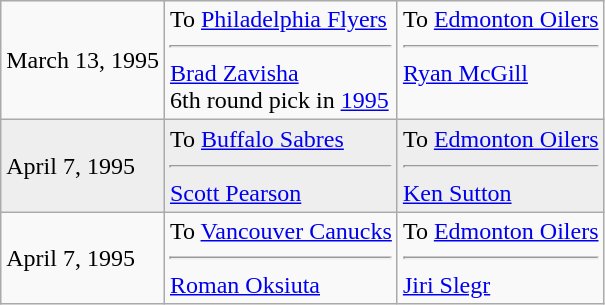<table class="wikitable">
<tr>
<td>March 13, 1995</td>
<td valign="top">To <a href='#'>Philadelphia Flyers</a><hr><a href='#'>Brad Zavisha</a><br>6th round pick in <a href='#'>1995</a></td>
<td valign="top">To <a href='#'>Edmonton Oilers</a><hr><a href='#'>Ryan McGill</a></td>
</tr>
<tr style="background:#eee;">
<td>April 7, 1995</td>
<td valign="top">To <a href='#'>Buffalo Sabres</a><hr><a href='#'>Scott Pearson</a></td>
<td valign="top">To <a href='#'>Edmonton Oilers</a><hr><a href='#'>Ken Sutton</a></td>
</tr>
<tr>
<td>April 7, 1995</td>
<td valign="top">To <a href='#'>Vancouver Canucks</a><hr><a href='#'>Roman Oksiuta</a></td>
<td valign="top">To <a href='#'>Edmonton Oilers</a><hr><a href='#'>Jiri Slegr</a></td>
</tr>
</table>
